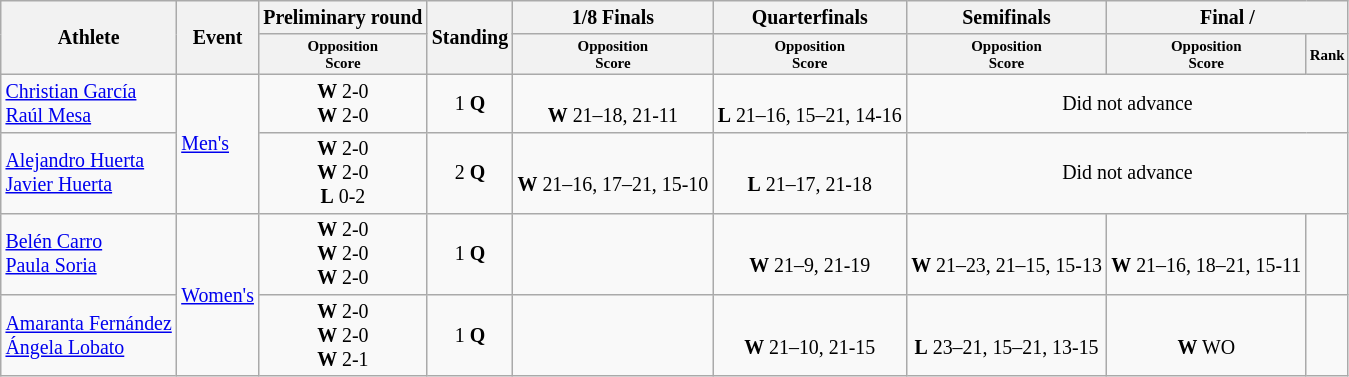<table class=wikitable style="font-size:83%">
<tr>
<th rowspan=2>Athlete</th>
<th rowspan=2>Event</th>
<th>Preliminary round</th>
<th rowspan=2>Standing</th>
<th>1/8 Finals</th>
<th>Quarterfinals</th>
<th>Semifinals</th>
<th colspan=2>Final / </th>
</tr>
<tr style="font-size:75%">
<th>Opposition<br>Score</th>
<th>Opposition<br>Score</th>
<th>Opposition<br>Score</th>
<th>Opposition<br>Score</th>
<th>Opposition<br>Score</th>
<th>Rank</th>
</tr>
<tr align=center>
<td align=left><a href='#'>Christian García</a><br><a href='#'>Raúl Mesa</a></td>
<td align=left rowspan=2><a href='#'>Men's</a></td>
<td> <strong>W</strong> 2-0<br> <strong>W</strong> 2-0</td>
<td>1 <strong>Q</strong></td>
<td> <br><strong>W</strong> 21–18, 21-11</td>
<td> <br><strong>L</strong> 21–16, 15–21, 14-16</td>
<td colspan=3>Did not advance</td>
</tr>
<tr align=center>
<td align=left><a href='#'>Alejandro Huerta</a><br><a href='#'>Javier Huerta</a></td>
<td> <strong>W</strong> 2-0<br> <strong>W</strong> 2-0<br> <strong>L</strong> 0-2</td>
<td>2 <strong>Q</strong></td>
<td> <br><strong>W</strong> 21–16, 17–21, 15-10</td>
<td> <br><strong>L</strong> 21–17, 21-18</td>
<td colspan=3>Did not advance</td>
</tr>
<tr align=center>
<td align=left><a href='#'>Belén Carro</a><br><a href='#'>Paula Soria</a></td>
<td align=left rowspan=2><a href='#'>Women's</a></td>
<td> <strong>W</strong> 2-0<br> <strong>W</strong> 2-0<br> <strong>W</strong> 2-0</td>
<td>1 <strong>Q</strong></td>
<td></td>
<td> <br><strong>W</strong> 21–9, 21-19</td>
<td> <br><strong>W</strong> 21–23, 21–15, 15-13</td>
<td> <br><strong>W</strong> 21–16, 18–21, 15-11</td>
<td></td>
</tr>
<tr align=center>
<td align=left><a href='#'>Amaranta Fernández</a><br><a href='#'>Ángela Lobato</a></td>
<td> <strong>W</strong> 2-0<br> <strong>W</strong> 2-0<br> <strong>W</strong> 2-1</td>
<td>1 <strong>Q</strong></td>
<td></td>
<td> <br><strong>W</strong> 21–10, 21-15</td>
<td> <br><strong>L</strong> 23–21, 15–21, 13-15</td>
<td> <br><strong>W</strong> WO</td>
<td></td>
</tr>
</table>
